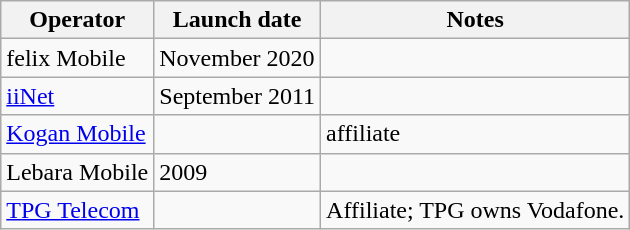<table class="wikitable sortable" style="margin-top:3em">
<tr>
<th>Operator</th>
<th>Launch date</th>
<th class="sortable">Notes</th>
</tr>
<tr>
<td>felix Mobile</td>
<td>November 2020</td>
<td></td>
</tr>
<tr>
<td><a href='#'>iiNet</a></td>
<td>September 2011</td>
<td></td>
</tr>
<tr>
<td><a href='#'>Kogan Mobile</a></td>
<td></td>
<td> affiliate</td>
</tr>
<tr>
<td>Lebara Mobile</td>
<td>2009</td>
<td></td>
</tr>
<tr>
<td><a href='#'>TPG Telecom</a></td>
<td></td>
<td>Affiliate; TPG owns Vodafone.</td>
</tr>
</table>
